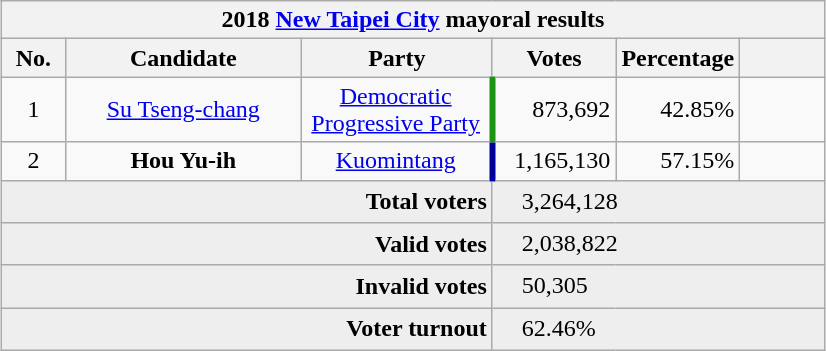<table class="wikitable collapsible" style="margin:1em auto; text-align:center">
<tr>
<th colspan="6">2018 <a href='#'>New Taipei City</a> mayoral results</th>
</tr>
<tr>
<th width=35>No.</th>
<th width=150>Candidate</th>
<th width=120>Party</th>
<th width=75>Votes</th>
<th width=75>Percentage</th>
<th width=49></th>
</tr>
<tr>
<td>1</td>
<td><a href='#'>Su Tseng-chang</a></td>
<td><a href='#'>Democratic Progressive Party</a></td>
<td style="border-left:4px solid #1B9413;" align="right">873,692</td>
<td align="right">42.85%</td>
<td align="center"></td>
</tr>
<tr>
<td>2</td>
<td><strong>Hou Yu-ih</strong></td>
<td><a href='#'>Kuomintang</a></td>
<td style="border-left:4px solid #000099;" align="right">1,165,130</td>
<td align="right">57.15%</td>
<td align="center"></td>
</tr>
<tr bgcolor=EEEEEE>
<td colspan="3" align="right"><strong>Total voters</strong></td>
<td colspan="3" align="left">　3,264,128</td>
</tr>
<tr bgcolor=EEEEEE>
<td colspan="3" align="right"><strong>Valid votes</strong></td>
<td colspan="3" align="left">　2,038,822</td>
</tr>
<tr bgcolor=EEEEEE>
<td colspan="3" align="right"><strong>Invalid votes</strong></td>
<td colspan="3" align="left">　50,305</td>
</tr>
<tr bgcolor=EEEEEE>
<td colspan="3" align="right"><strong>Voter turnout</strong></td>
<td colspan="3" align="left">　62.46%</td>
</tr>
</table>
